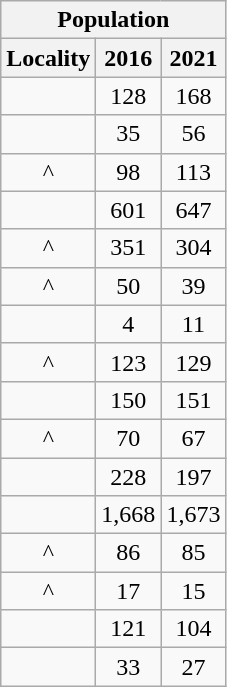<table class="wikitable" style="text-align:center;">
<tr>
<th colspan="3" style="text-align:center;  font-weight:bold">Population</th>
</tr>
<tr>
<th style="text-align:center; background:  font-weight:bold">Locality</th>
<th style="text-align:center; background:  font-weight:bold"><strong>2016</strong></th>
<th style="text-align:center; background:  font-weight:bold"><strong>2021</strong></th>
</tr>
<tr>
<td></td>
<td>128</td>
<td>168</td>
</tr>
<tr>
<td></td>
<td>35</td>
<td>56</td>
</tr>
<tr>
<td>^</td>
<td>98</td>
<td>113</td>
</tr>
<tr>
<td></td>
<td>601</td>
<td>647</td>
</tr>
<tr>
<td>^</td>
<td>351</td>
<td>304</td>
</tr>
<tr>
<td>^</td>
<td>50</td>
<td>39</td>
</tr>
<tr>
<td></td>
<td>4</td>
<td>11</td>
</tr>
<tr>
<td>^</td>
<td>123</td>
<td>129</td>
</tr>
<tr>
<td></td>
<td>150</td>
<td>151</td>
</tr>
<tr>
<td>^</td>
<td>70</td>
<td>67</td>
</tr>
<tr>
<td></td>
<td>228</td>
<td>197</td>
</tr>
<tr>
<td></td>
<td>1,668</td>
<td>1,673</td>
</tr>
<tr>
<td>^</td>
<td>86</td>
<td>85</td>
</tr>
<tr>
<td>^</td>
<td>17</td>
<td>15</td>
</tr>
<tr>
<td></td>
<td>121</td>
<td>104</td>
</tr>
<tr>
<td></td>
<td>33</td>
<td>27</td>
</tr>
</table>
